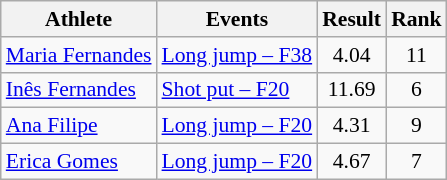<table class=wikitable style="font-size:90%; text-align:center;">
<tr>
<th>Athlete</th>
<th>Events</th>
<th>Result</th>
<th>Rank</th>
</tr>
<tr>
<td align=left><a href='#'>Maria Fernandes</a></td>
<td align=left><a href='#'>Long jump – F38</a></td>
<td>4.04</td>
<td>11</td>
</tr>
<tr>
<td align=left><a href='#'>Inês Fernandes</a></td>
<td align=left><a href='#'>Shot put – F20</a></td>
<td>11.69</td>
<td>6</td>
</tr>
<tr>
<td align=left><a href='#'>Ana Filipe</a></td>
<td align=left><a href='#'>Long jump – F20</a></td>
<td>4.31</td>
<td>9</td>
</tr>
<tr>
<td align=left><a href='#'>Erica Gomes</a></td>
<td align=left><a href='#'>Long jump – F20</a></td>
<td>4.67</td>
<td>7</td>
</tr>
</table>
